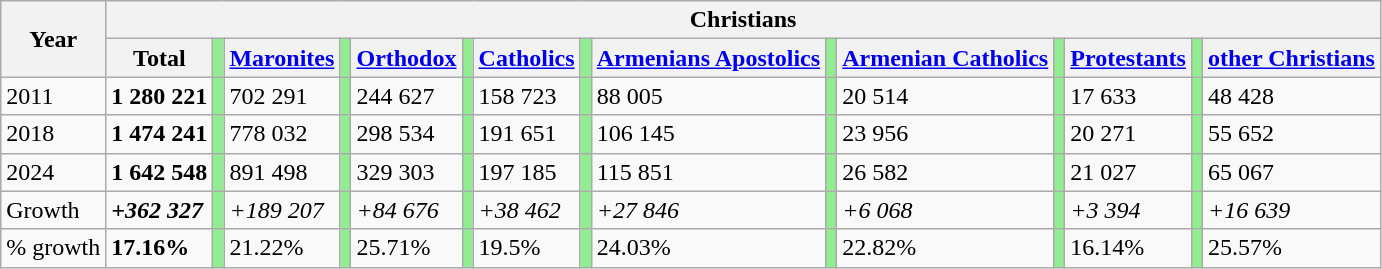<table class="wikitable">
<tr>
<th rowspan="2">Year</th>
<th colspan="16">Christians</th>
</tr>
<tr>
<th>Total</th>
<td style="background: lightgreen"></td>
<th><a href='#'>Maronites</a></th>
<td style="background: lightgreen"></td>
<th><a href='#'>Orthodox</a></th>
<td style="background: lightgreen"></td>
<th><a href='#'>Catholics</a></th>
<td style="background: lightgreen"></td>
<th><a href='#'>Armenians Apostolics</a></th>
<td style="background: lightgreen"></td>
<th><a href='#'>Armenian Catholics</a></th>
<td style="background: lightgreen"></td>
<th><a href='#'>Protestants</a></th>
<td style="background: lightgreen"></td>
<th><a href='#'>other Christians</a></th>
</tr>
<tr>
<td>2011</td>
<td><strong>1 280 221</strong></td>
<td style="background: lightgreen"></td>
<td>702 291</td>
<td style="background: lightgreen"></td>
<td>244 627</td>
<td style="background: lightgreen"></td>
<td>158 723</td>
<td style="background: lightgreen"></td>
<td>88 005</td>
<td style="background: lightgreen"></td>
<td>20 514</td>
<td style="background: lightgreen"></td>
<td>17 633</td>
<td style="background: lightgreen"></td>
<td>48 428</td>
</tr>
<tr>
<td>2018</td>
<td><strong>1 474 241</strong></td>
<td style="background: lightgreen"></td>
<td>778 032</td>
<td style="background: lightgreen"></td>
<td>298 534</td>
<td style="background: lightgreen"></td>
<td>191 651</td>
<td style="background: lightgreen"></td>
<td>106 145</td>
<td style="background: lightgreen"></td>
<td>23 956</td>
<td style="background: lightgreen"></td>
<td>20 271</td>
<td style="background: lightgreen"></td>
<td>55 652</td>
</tr>
<tr>
<td>2024</td>
<td><strong>1 642 548</strong></td>
<td style="background: lightgreen"></td>
<td>891 498</td>
<td style="background: lightgreen"></td>
<td>329 303</td>
<td style="background: lightgreen"></td>
<td>197 185</td>
<td style="background: lightgreen"></td>
<td>115 851</td>
<td style="background: lightgreen"></td>
<td>26 582</td>
<td style="background: lightgreen"></td>
<td>21 027</td>
<td style="background: lightgreen"></td>
<td>65 067</td>
</tr>
<tr>
<td>Growth</td>
<td><strong><em>+362 327</em></strong></td>
<td style="background: lightgreen"></td>
<td><em>+189 207</em></td>
<td style="background: lightgreen"></td>
<td><em>+84 676</em></td>
<td style="background: lightgreen"></td>
<td><em>+38 462</em></td>
<td style="background: lightgreen"></td>
<td><em>+27 846</em></td>
<td style="background: lightgreen"></td>
<td><em>+6 068</em></td>
<td style="background: lightgreen"></td>
<td><em>+3 394</em></td>
<td style="background: lightgreen"></td>
<td><em>+16 639</em></td>
</tr>
<tr>
<td>% growth</td>
<td><strong>17.16%</strong></td>
<td style="background: lightgreen"></td>
<td>21.22%</td>
<td style="background: lightgreen"></td>
<td>25.71%</td>
<td style="background: lightgreen"></td>
<td>19.5%</td>
<td style="background: lightgreen"></td>
<td>24.03%</td>
<td style="background: lightgreen"></td>
<td>22.82%</td>
<td style="background: lightgreen"></td>
<td>16.14%</td>
<td style="background: lightgreen"></td>
<td>25.57%</td>
</tr>
</table>
